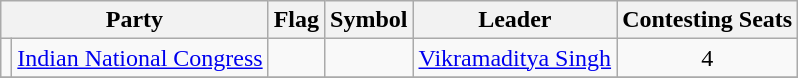<table class="wikitable" style="text-align:center">
<tr>
<th colspan="2">Party</th>
<th>Flag</th>
<th>Symbol</th>
<th>Leader</th>
<th>Contesting Seats</th>
</tr>
<tr>
<td></td>
<td><a href='#'>Indian National Congress</a></td>
<td></td>
<td></td>
<td><a href='#'>Vikramaditya Singh</a></td>
<td>4</td>
</tr>
<tr>
</tr>
</table>
